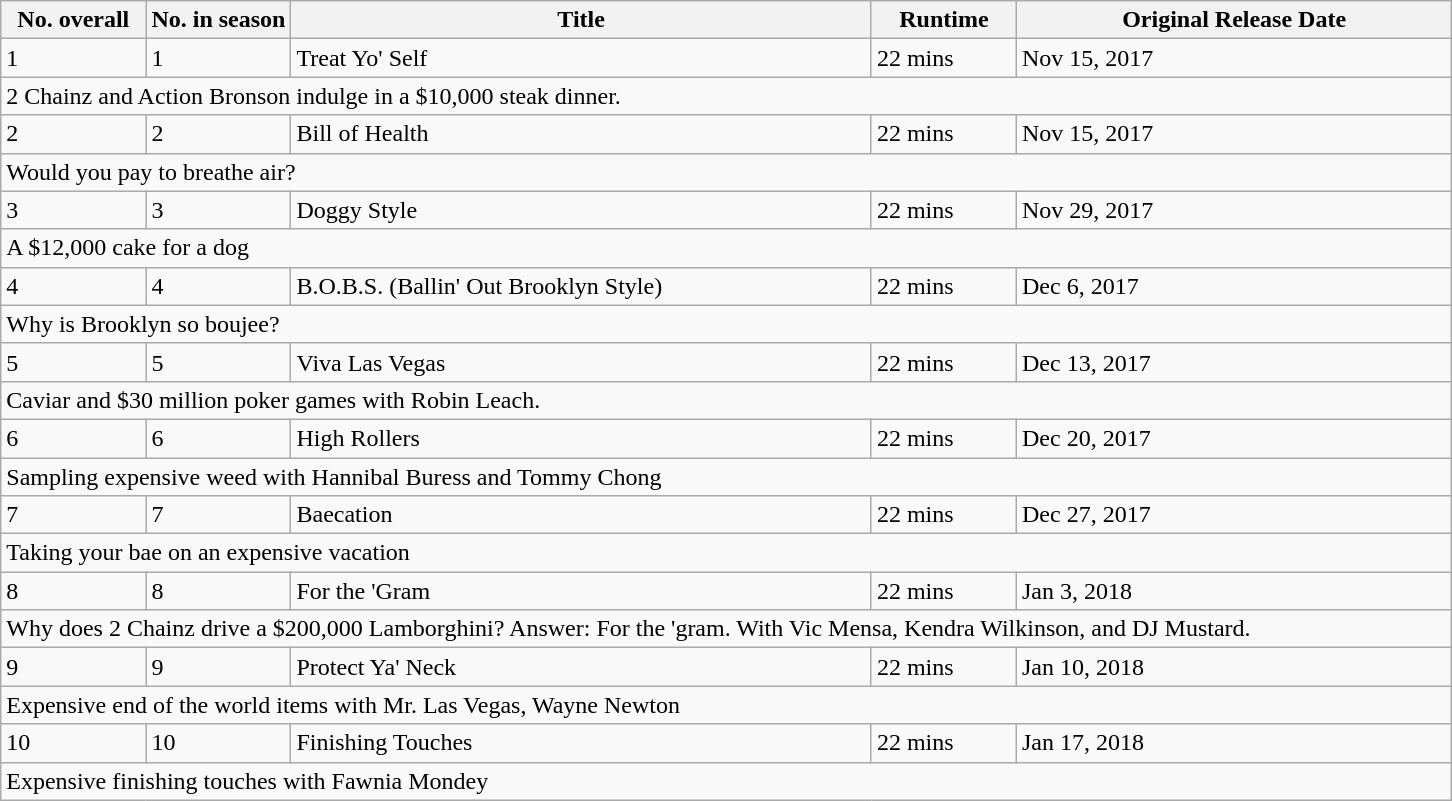<table class="wikitable">
<tr>
<th width=10%>No. overall</th>
<th width=10%>No. in season</th>
<th width=40%>Title</th>
<th width=10%>Runtime</th>
<th width=30%>Original Release Date</th>
</tr>
<tr>
<td>1</td>
<td>1</td>
<td>Treat Yo' Self</td>
<td>22 mins</td>
<td>Nov 15, 2017</td>
</tr>
<tr>
<td colspan=5>2 Chainz and Action Bronson indulge in a $10,000 steak dinner.</td>
</tr>
<tr>
<td>2</td>
<td>2</td>
<td>Bill of Health</td>
<td>22 mins</td>
<td>Nov 15, 2017</td>
</tr>
<tr>
<td colspan=5>Would you pay to breathe air?</td>
</tr>
<tr>
<td>3</td>
<td>3</td>
<td>Doggy Style</td>
<td>22 mins</td>
<td>Nov 29, 2017</td>
</tr>
<tr>
<td colspan=5>A $12,000 cake for a dog</td>
</tr>
<tr>
<td>4</td>
<td>4</td>
<td>B.O.B.S. (Ballin' Out Brooklyn Style)</td>
<td>22 mins</td>
<td>Dec 6, 2017</td>
</tr>
<tr>
<td colspan=5>Why is Brooklyn so boujee?</td>
</tr>
<tr>
<td>5</td>
<td>5</td>
<td>Viva Las Vegas</td>
<td>22 mins</td>
<td>Dec 13, 2017</td>
</tr>
<tr>
<td colspan=5>Caviar and $30 million poker games with Robin Leach.</td>
</tr>
<tr>
<td>6</td>
<td>6</td>
<td>High Rollers</td>
<td>22 mins</td>
<td>Dec 20, 2017</td>
</tr>
<tr>
<td colspan=5>Sampling expensive weed with Hannibal Buress and Tommy Chong</td>
</tr>
<tr>
<td>7</td>
<td>7</td>
<td>Baecation</td>
<td>22 mins</td>
<td>Dec 27, 2017</td>
</tr>
<tr>
<td colspan=5>Taking your bae on an expensive vacation</td>
</tr>
<tr>
<td>8</td>
<td>8</td>
<td>For the 'Gram</td>
<td>22 mins</td>
<td>Jan 3, 2018</td>
</tr>
<tr>
<td colspan=5>Why does 2 Chainz drive a $200,000 Lamborghini? Answer: For the 'gram. With Vic Mensa, Kendra Wilkinson, and DJ Mustard.</td>
</tr>
<tr>
<td>9</td>
<td>9</td>
<td>Protect Ya' Neck</td>
<td>22 mins</td>
<td>Jan 10, 2018</td>
</tr>
<tr>
<td colspan=5>Expensive end of the world items with Mr. Las Vegas, Wayne Newton</td>
</tr>
<tr>
<td>10</td>
<td>10</td>
<td>Finishing Touches</td>
<td>22 mins</td>
<td>Jan 17, 2018</td>
</tr>
<tr>
<td colspan=5>Expensive finishing touches with Fawnia Mondey</td>
</tr>
</table>
